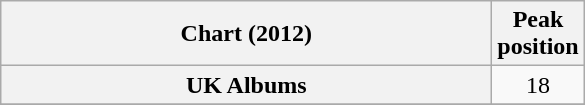<table class="wikitable plainrowheaders sortable" style="text-align:center;">
<tr>
<th scope="col" style="width:20em;">Chart (2012)</th>
<th scope="col">Peak<br>position</th>
</tr>
<tr>
<th scope="row">UK Albums </th>
<td>18</td>
</tr>
<tr>
</tr>
</table>
